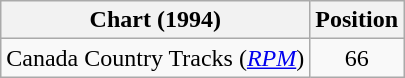<table class="wikitable sortable">
<tr>
<th scope="col">Chart (1994)</th>
<th scope="col">Position</th>
</tr>
<tr>
<td>Canada Country Tracks (<em><a href='#'>RPM</a></em>)</td>
<td align="center">66</td>
</tr>
</table>
